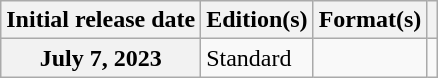<table class="wikitable plainrowheaders">
<tr>
<th scope="col">Initial release date</th>
<th scope="col">Edition(s)</th>
<th scope="col">Format(s)</th>
<th scope="col"></th>
</tr>
<tr>
<th scope="row">July 7, 2023</th>
<td>Standard</td>
<td></td>
<td style="text-align:center;"></td>
</tr>
</table>
